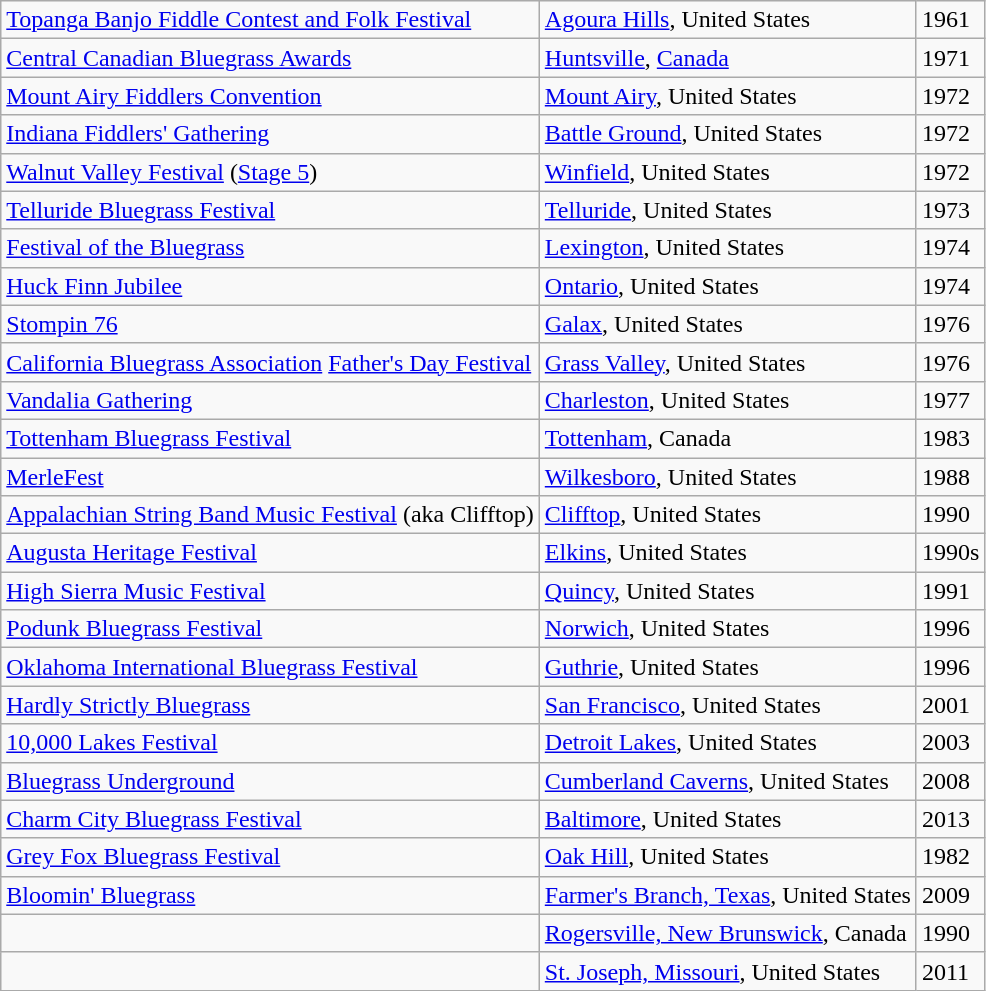<table class="wikitable sortable ">
<tr>
<td><a href='#'>Topanga Banjo Fiddle Contest and Folk Festival</a></td>
<td><a href='#'>Agoura Hills</a>, United States</td>
<td>1961</td>
</tr>
<tr>
<td><a href='#'>Central Canadian Bluegrass Awards</a></td>
<td><a href='#'>Huntsville</a>, <a href='#'>Canada</a></td>
<td>1971</td>
</tr>
<tr>
<td><a href='#'>Mount Airy Fiddlers Convention</a></td>
<td><a href='#'>Mount Airy</a>, United States</td>
<td>1972</td>
</tr>
<tr>
<td><a href='#'>Indiana Fiddlers' Gathering</a></td>
<td><a href='#'>Battle Ground</a>, United States</td>
<td>1972</td>
</tr>
<tr>
<td><a href='#'>Walnut Valley Festival</a> (<a href='#'>Stage 5</a>)</td>
<td><a href='#'>Winfield</a>, United States</td>
<td>1972</td>
</tr>
<tr>
<td><a href='#'>Telluride Bluegrass Festival</a></td>
<td><a href='#'>Telluride</a>, United States</td>
<td>1973</td>
</tr>
<tr>
<td><a href='#'>Festival of the Bluegrass</a></td>
<td><a href='#'>Lexington</a>, United States</td>
<td>1974</td>
</tr>
<tr>
<td><a href='#'>Huck Finn Jubilee</a></td>
<td><a href='#'>Ontario</a>, United States</td>
<td>1974</td>
</tr>
<tr>
<td><a href='#'>Stompin 76</a></td>
<td><a href='#'>Galax</a>, United States</td>
<td>1976</td>
</tr>
<tr>
<td><a href='#'>California Bluegrass Association</a> <a href='#'>Father's Day Festival</a></td>
<td><a href='#'>Grass Valley</a>, United States</td>
<td>1976</td>
</tr>
<tr>
<td><a href='#'>Vandalia Gathering</a></td>
<td><a href='#'>Charleston</a>, United States</td>
<td>1977</td>
</tr>
<tr>
<td><a href='#'>Tottenham Bluegrass Festival</a></td>
<td><a href='#'>Tottenham</a>, Canada</td>
<td>1983</td>
</tr>
<tr>
<td><a href='#'>MerleFest</a></td>
<td><a href='#'>Wilkesboro</a>, United States</td>
<td>1988</td>
</tr>
<tr>
<td><a href='#'>Appalachian String Band Music Festival</a> (aka Clifftop)</td>
<td><a href='#'>Clifftop</a>, United States</td>
<td>1990</td>
</tr>
<tr>
<td><a href='#'>Augusta Heritage Festival</a></td>
<td><a href='#'>Elkins</a>, United States</td>
<td>1990s</td>
</tr>
<tr>
<td><a href='#'>High Sierra Music Festival</a></td>
<td><a href='#'>Quincy</a>, United States</td>
<td>1991</td>
</tr>
<tr>
<td><a href='#'>Podunk Bluegrass Festival</a></td>
<td><a href='#'>Norwich</a>, United States</td>
<td>1996</td>
</tr>
<tr>
<td><a href='#'>Oklahoma International Bluegrass Festival</a></td>
<td><a href='#'>Guthrie</a>, United States</td>
<td>1996</td>
</tr>
<tr>
<td><a href='#'>Hardly Strictly Bluegrass</a></td>
<td><a href='#'>San Francisco</a>, United States</td>
<td>2001</td>
</tr>
<tr>
<td><a href='#'>10,000 Lakes Festival</a></td>
<td><a href='#'>Detroit Lakes</a>, United States</td>
<td>2003</td>
</tr>
<tr>
<td><a href='#'>Bluegrass Underground</a></td>
<td><a href='#'>Cumberland Caverns</a>, United States</td>
<td>2008</td>
</tr>
<tr>
<td><a href='#'>Charm City Bluegrass Festival</a></td>
<td><a href='#'>Baltimore</a>, United States</td>
<td>2013</td>
</tr>
<tr>
<td><a href='#'>Grey Fox Bluegrass Festival</a></td>
<td><a href='#'>Oak Hill</a>, United States</td>
<td>1982</td>
</tr>
<tr>
<td><a href='#'>Bloomin' Bluegrass</a></td>
<td><a href='#'>Farmer's Branch, Texas</a>, United States</td>
<td>2009</td>
</tr>
<tr>
<td></td>
<td><a href='#'>Rogersville, New Brunswick</a>, Canada</td>
<td>1990</td>
</tr>
<tr>
<td></td>
<td><a href='#'>St. Joseph, Missouri</a>, United States</td>
<td>2011</td>
</tr>
</table>
